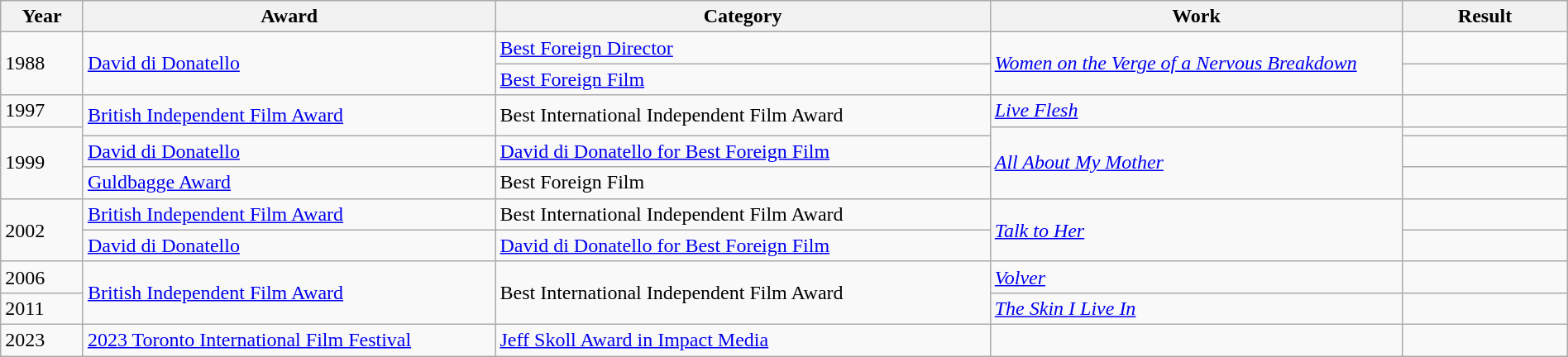<table class="wikitable" style="width:100%;">
<tr>
<th width=5%>Year</th>
<th style="width:25%;">Award</th>
<th style="width:30%;">Category</th>
<th style="width:25%;">Work</th>
<th style="width:10%;">Result</th>
</tr>
<tr>
<td rowspan=2>1988</td>
<td rowspan=2><a href='#'>David di Donatello</a></td>
<td><a href='#'>Best Foreign Director</a></td>
<td rowspan=2><em><a href='#'>Women on the Verge of a Nervous Breakdown</a></em></td>
<td></td>
</tr>
<tr>
<td><a href='#'>Best Foreign Film</a></td>
<td></td>
</tr>
<tr>
<td>1997</td>
<td rowspan="2"><a href='#'>British Independent Film Award</a></td>
<td rowspan="2">Best International Independent Film Award</td>
<td><em><a href='#'>Live Flesh</a></em></td>
<td></td>
</tr>
<tr>
<td rowspan=3>1999</td>
<td rowspan=3><em><a href='#'>All About My Mother</a></em></td>
<td></td>
</tr>
<tr>
<td><a href='#'>David di Donatello</a></td>
<td><a href='#'>David di Donatello for Best Foreign Film</a></td>
<td></td>
</tr>
<tr>
<td><a href='#'>Guldbagge Award</a></td>
<td>Best Foreign Film</td>
<td></td>
</tr>
<tr>
<td rowspan=2>2002</td>
<td><a href='#'>British Independent Film Award</a></td>
<td>Best International Independent Film Award</td>
<td rowspan=2><em><a href='#'>Talk to Her</a></em></td>
<td></td>
</tr>
<tr>
<td><a href='#'>David di Donatello</a></td>
<td><a href='#'>David di Donatello for Best Foreign Film</a></td>
<td></td>
</tr>
<tr>
<td rowspan=1>2006</td>
<td rowspan="2"><a href='#'>British Independent Film Award</a></td>
<td rowspan="2">Best International Independent Film Award</td>
<td rowspan=1><em><a href='#'>Volver</a></em></td>
<td></td>
</tr>
<tr>
<td rowspan=1>2011</td>
<td rowspan=1><em><a href='#'>The Skin I Live In</a></em></td>
<td></td>
</tr>
<tr>
<td>2023</td>
<td><a href='#'>2023 Toronto International Film Festival</a></td>
<td><a href='#'>Jeff Skoll Award in Impact Media</a></td>
<td></td>
<td></td>
</tr>
</table>
